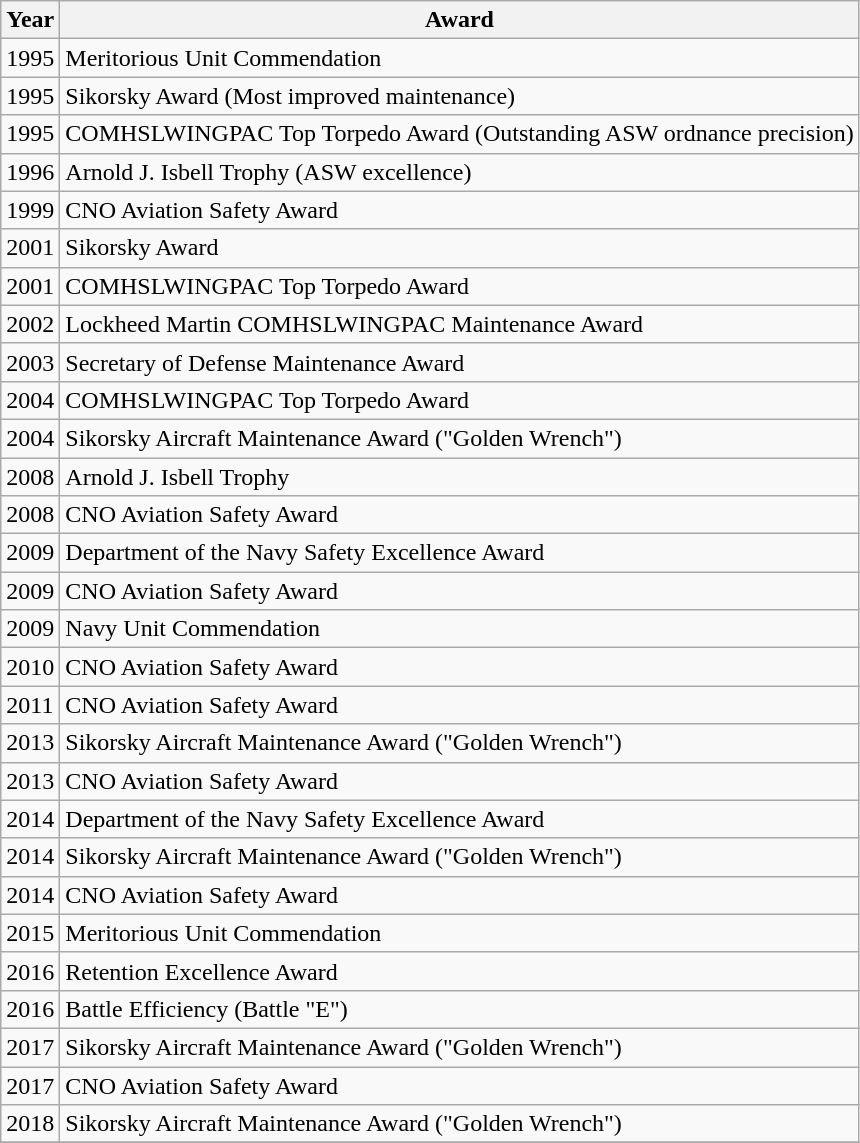<table class="wikitable">
<tr>
<th>Year</th>
<th>Award</th>
</tr>
<tr>
<td>1995</td>
<td>Meritorious Unit Commendation</td>
</tr>
<tr>
<td>1995</td>
<td>Sikorsky Award (Most improved maintenance)</td>
</tr>
<tr>
<td>1995</td>
<td>COMHSLWINGPAC Top Torpedo Award (Outstanding ASW ordnance precision)</td>
</tr>
<tr>
<td>1996</td>
<td>Arnold J. Isbell Trophy (ASW excellence)</td>
</tr>
<tr>
<td>1999</td>
<td>CNO Aviation Safety Award</td>
</tr>
<tr>
<td>2001</td>
<td>Sikorsky Award</td>
</tr>
<tr>
<td>2001</td>
<td>COMHSLWINGPAC Top Torpedo Award</td>
</tr>
<tr>
<td>2002</td>
<td>Lockheed Martin COMHSLWINGPAC Maintenance Award</td>
</tr>
<tr>
<td>2003</td>
<td>Secretary of Defense Maintenance Award</td>
</tr>
<tr>
<td>2004</td>
<td>COMHSLWINGPAC Top Torpedo Award</td>
</tr>
<tr>
<td>2004</td>
<td>Sikorsky Aircraft Maintenance Award ("Golden Wrench")</td>
</tr>
<tr>
<td>2008</td>
<td>Arnold J. Isbell Trophy</td>
</tr>
<tr>
<td>2008</td>
<td>CNO Aviation Safety Award</td>
</tr>
<tr>
<td>2009</td>
<td>Department of the Navy Safety Excellence Award</td>
</tr>
<tr>
<td>2009</td>
<td>CNO Aviation Safety Award</td>
</tr>
<tr>
<td>2009</td>
<td>Navy Unit Commendation</td>
</tr>
<tr>
<td>2010</td>
<td>CNO Aviation Safety Award</td>
</tr>
<tr>
<td>2011</td>
<td>CNO Aviation Safety Award</td>
</tr>
<tr>
<td>2013</td>
<td>Sikorsky Aircraft Maintenance Award ("Golden Wrench")</td>
</tr>
<tr>
<td>2013</td>
<td>CNO Aviation Safety Award</td>
</tr>
<tr>
<td>2014</td>
<td>Department of the Navy Safety Excellence Award</td>
</tr>
<tr>
<td>2014</td>
<td>Sikorsky Aircraft Maintenance Award ("Golden Wrench")</td>
</tr>
<tr>
<td>2014</td>
<td>CNO Aviation Safety Award</td>
</tr>
<tr>
<td>2015</td>
<td>Meritorious Unit Commendation</td>
</tr>
<tr>
<td>2016</td>
<td>Retention Excellence Award</td>
</tr>
<tr>
<td>2016</td>
<td>Battle Efficiency (Battle "E")</td>
</tr>
<tr>
<td>2017</td>
<td>Sikorsky Aircraft Maintenance Award ("Golden Wrench")</td>
</tr>
<tr>
<td>2017</td>
<td>CNO Aviation Safety Award</td>
</tr>
<tr>
<td>2018</td>
<td>Sikorsky Aircraft Maintenance Award ("Golden Wrench")</td>
</tr>
<tr>
</tr>
</table>
